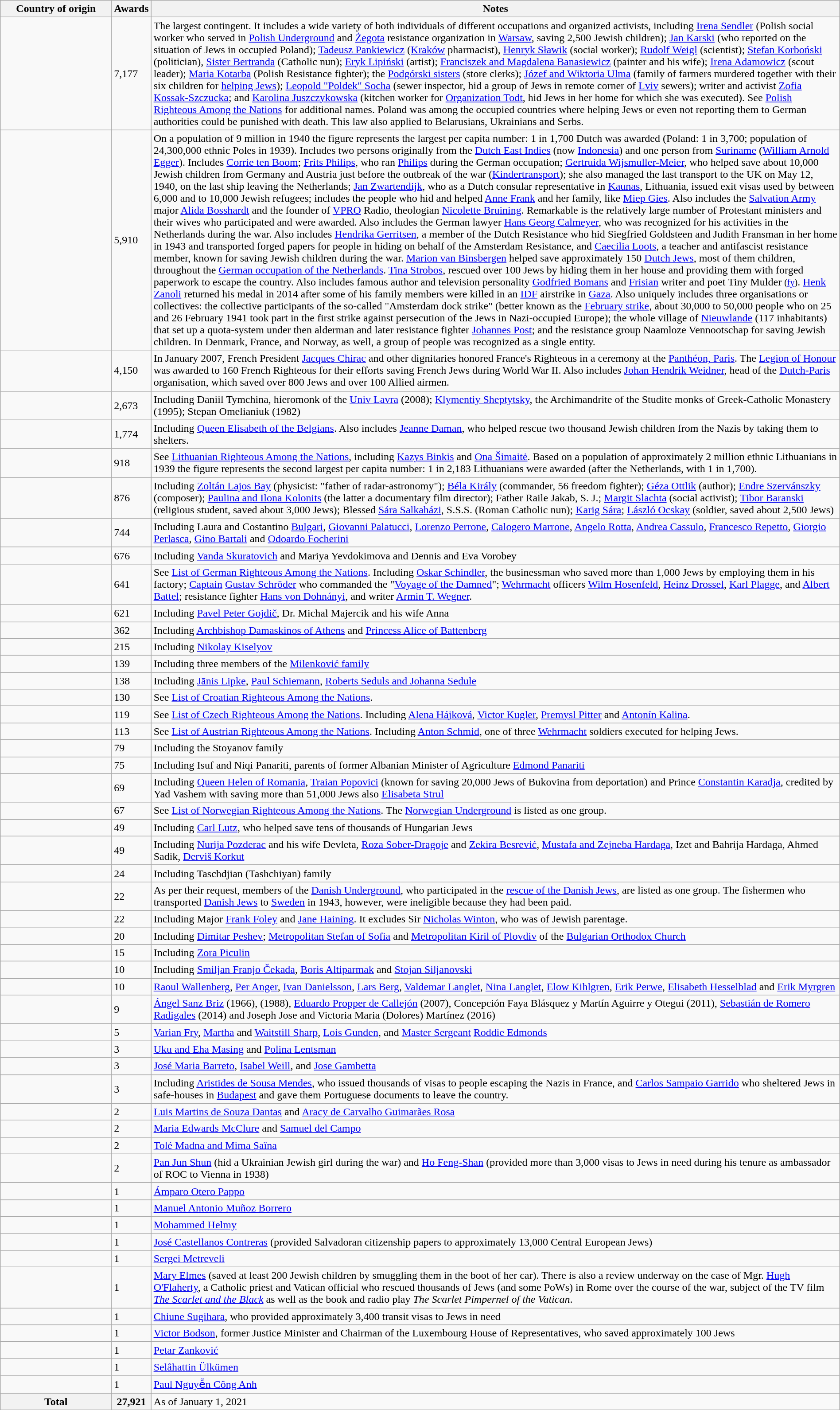<table class="wikitable sortable" style="margin:auto;">
<tr>
<th scope="col" style="width:10em;">Country of origin</th>
<th scope="col">Awards</th>
<th scope="col">Notes</th>
</tr>
<tr>
<td></td>
<td>7,177</td>
<td>The largest contingent. It includes a wide variety of both individuals of different occupations and organized activists, including <a href='#'>Irena Sendler</a> (Polish social worker who served in <a href='#'>Polish Underground</a> and <a href='#'>Żegota</a> resistance organization in <a href='#'>Warsaw</a>, saving 2,500 Jewish children); <a href='#'>Jan Karski</a> (who reported on the situation of Jews in occupied Poland); <a href='#'>Tadeusz Pankiewicz</a> (<a href='#'>Kraków</a> pharmacist), <a href='#'>Henryk Sławik</a> (social worker); <a href='#'>Rudolf Weigl</a> (scientist); <a href='#'>Stefan Korboński</a> (politician), <a href='#'>Sister Bertranda</a> (Catholic nun); <a href='#'>Eryk Lipiński</a> (artist); <a href='#'>Franciszek and Magdalena Banasiewicz</a> (painter and his wife); <a href='#'>Irena Adamowicz</a> (scout leader); <a href='#'>Maria Kotarba</a> (Polish Resistance fighter); the <a href='#'>Podgórski sisters</a> (store clerks); <a href='#'>Józef and Wiktoria Ulma</a> (family of farmers murdered together with their six children for <a href='#'>helping Jews</a>); <a href='#'>Leopold "Poldek" Socha</a> (sewer inspector, hid a group of Jews in remote corner of <a href='#'>Lviv</a> sewers); writer and activist <a href='#'>Zofia Kossak-Szczucka</a>; and <a href='#'>Karolina Juszczykowska</a> (kitchen worker for <a href='#'>Organization Todt</a>, hid Jews in her home for which she was executed). See <a href='#'>Polish Righteous Among the Nations</a> for additional names. Poland was among the occupied countries where helping Jews or even not reporting them to German authorities could be punished with death. This law also applied to Belarusians, Ukrainians and Serbs.</td>
</tr>
<tr>
<td></td>
<td>5,910</td>
<td>On a population of 9 million in 1940 the figure represents the largest per capita number: 1 in 1,700 Dutch was awarded (Poland: 1 in 3,700; population of 24,300,000 ethnic Poles in 1939).  Includes two persons originally from the <a href='#'>Dutch East Indies</a> (now <a href='#'>Indonesia</a>) and one person from <a href='#'>Suriname</a> (<a href='#'>William Arnold Egger</a>). Includes <a href='#'>Corrie ten Boom</a>; <a href='#'>Frits Philips</a>, who ran <a href='#'>Philips</a> during the German occupation; <a href='#'>Gertruida Wijsmuller-Meier</a>, who helped save about 10,000 Jewish children from Germany and Austria just before the outbreak of the war (<a href='#'>Kindertransport</a>); she also managed the last transport to the UK on May 12, 1940, on the last ship leaving the Netherlands; <a href='#'>Jan Zwartendijk</a>, who as a Dutch consular representative in <a href='#'>Kaunas</a>, Lithuania, issued exit visas used by between 6,000 and to 10,000 Jewish refugees; includes the people who hid and helped <a href='#'>Anne Frank</a> and her family, like <a href='#'>Miep Gies</a>. Also includes the <a href='#'>Salvation Army</a> major <a href='#'>Alida Bosshardt</a> and the founder of <a href='#'>VPRO</a> Radio, theologian <a href='#'>Nicolette Bruining</a>. Remarkable is the relatively large number of Protestant ministers and their wives who participated and were awarded. Also includes the German lawyer <a href='#'>Hans Georg Calmeyer</a>, who was recognized for his activities in the Netherlands during the war. Also includes <a href='#'>Hendrika Gerritsen</a>, a member of the Dutch Resistance who hid Siegfried Goldsteen and Judith Fransman in her home in 1943 and transported forged papers for people in hiding on behalf of the Amsterdam Resistance, and <a href='#'>Caecilia Loots</a>, a teacher and antifascist resistance member, known for saving Jewish children during the war. <a href='#'>Marion van Binsbergen</a> helped save approximately 150 <a href='#'>Dutch Jews</a>, most of them children, throughout the <a href='#'>German occupation of the Netherlands</a>. <a href='#'>Tina Strobos</a>, rescued over 100 Jews by hiding them in her house and providing them with forged paperwork to escape the country. Also includes famous author and television personality <a href='#'>Godfried Bomans</a> and <a href='#'>Frisian</a> writer and poet Tiny Mulder <small>(<a href='#'>fy</a>)</small>. <a href='#'>Henk Zanoli</a> returned his medal in 2014 after some of his family members were killed in an <a href='#'>IDF</a> airstrike in <a href='#'>Gaza</a>. Also uniquely includes three organisations or collectives: the collective participants of the so-called "Amsterdam dock strike" (better known as the <a href='#'>February strike</a>, about 30,000 to 50,000 people who on 25 and 26 February 1941 took part in the first strike against persecution of the Jews in Nazi-occupied Europe); the whole village of <a href='#'>Nieuwlande</a> (117 inhabitants) that set up a quota-system under then alderman and later resistance fighter <a href='#'>Johannes Post</a>; and the resistance group Naamloze Vennootschap for saving Jewish children. In Denmark, France, and Norway, as well, a group of people was recognized as a single entity.</td>
</tr>
<tr>
<td></td>
<td>4,150</td>
<td>In January 2007, French President <a href='#'>Jacques Chirac</a> and other dignitaries honored France's Righteous in a ceremony at the <a href='#'>Panthéon, Paris</a>. The <a href='#'>Legion of Honour</a> was awarded to 160 French Righteous for their efforts saving French Jews during World War II. Also includes <a href='#'>Johan Hendrik Weidner</a>, head of the <a href='#'>Dutch-Paris</a> organisation, which saved over 800 Jews and over 100 Allied airmen.</td>
</tr>
<tr>
<td></td>
<td>2,673</td>
<td>Including Daniil Tymchina, hieromonk of the <a href='#'>Univ Lavra</a> (2008); <a href='#'>Klymentiy Sheptytsky</a>, the Archimandrite of the Studite monks of Greek-Catholic Monastery (1995); Stepan Omelianiuk (1982)</td>
</tr>
<tr>
<td></td>
<td>1,774</td>
<td>Including <a href='#'>Queen Elisabeth of the Belgians</a>. Also includes <a href='#'>Jeanne Daman</a>, who helped rescue two thousand Jewish children from the Nazis by taking them to shelters.</td>
</tr>
<tr>
<td></td>
<td>918</td>
<td>See <a href='#'>Lithuanian Righteous Among the Nations</a>, including <a href='#'>Kazys Binkis</a> and <a href='#'>Ona Šimaitė</a>. Based on a population of approximately 2 million ethnic Lithuanians in 1939 the figure represents the second largest per capita number: 1 in 2,183 Lithuanians were awarded (after the Netherlands, with 1 in 1,700).</td>
</tr>
<tr>
<td></td>
<td>876</td>
<td>Including <a href='#'>Zoltán Lajos Bay</a> (physicist: "father of radar-astronomy"); <a href='#'>Béla Király</a> (commander, 56 freedom fighter); <a href='#'>Géza Ottlik</a> (author); <a href='#'>Endre Szervánszky</a> (composer); <a href='#'>Paulina and Ilona Kolonits</a> (the latter a documentary film director); Father Raile Jakab, S. J.; <a href='#'>Margit Slachta</a> (social activist); <a href='#'>Tibor Baranski</a> (religious student, saved about 3,000 Jews); Blessed <a href='#'>Sára Salkaházi</a>, S.S.S. (Roman Catholic nun); <a href='#'>Karig Sára</a>; <a href='#'>László Ocskay</a> (soldier, saved about 2,500 Jews)</td>
</tr>
<tr>
<td></td>
<td>744</td>
<td>Including Laura and Costantino <a href='#'>Bulgari</a>, <a href='#'>Giovanni Palatucci</a>, <a href='#'>Lorenzo Perrone</a>, <a href='#'>Calogero Marrone</a>, <a href='#'>Angelo Rotta</a>, <a href='#'>Andrea Cassulo</a>, <a href='#'>Francesco Repetto</a>, <a href='#'>Giorgio Perlasca</a>, <a href='#'>Gino Bartali</a> and <a href='#'>Odoardo Focherini</a></td>
</tr>
<tr>
<td></td>
<td>676</td>
<td>Including <a href='#'>Vanda Skuratovich</a> and Mariya Yevdokimova and Dennis and Eva Vorobey</td>
</tr>
<tr>
<td></td>
<td>641</td>
<td>See <a href='#'>List of German Righteous Among the Nations</a>. Including <a href='#'>Oskar Schindler</a>, the businessman who saved more than 1,000 Jews by employing them in his factory; <a href='#'>Captain</a> <a href='#'>Gustav Schröder</a> who commanded the "<a href='#'>Voyage of the Damned</a>"; <a href='#'>Wehrmacht</a> officers <a href='#'>Wilm Hosenfeld</a>, <a href='#'>Heinz Drossel</a>, <a href='#'>Karl Plagge</a>, and <a href='#'>Albert Battel</a>; resistance fighter <a href='#'>Hans von Dohnányi</a>, and writer <a href='#'>Armin T. Wegner</a>.</td>
</tr>
<tr>
<td></td>
<td>621</td>
<td>Including <a href='#'>Pavel Peter Gojdič</a>, Dr. Michal Majercik and his wife Anna</td>
</tr>
<tr>
<td></td>
<td>362</td>
<td>Including <a href='#'>Archbishop Damaskinos of Athens</a> and <a href='#'>Princess Alice of Battenberg</a></td>
</tr>
<tr>
<td></td>
<td>215</td>
<td>Including <a href='#'>Nikolay Kiselyov</a></td>
</tr>
<tr>
<td></td>
<td>139</td>
<td>Including three members of the <a href='#'>Milenković family</a></td>
</tr>
<tr>
<td></td>
<td>138</td>
<td>Including <a href='#'>Jānis Lipke</a>, <a href='#'>Paul Schiemann</a>, <a href='#'>Roberts Seduls and Johanna Sedule</a></td>
</tr>
<tr>
<td></td>
<td>130</td>
<td>See <a href='#'>List of Croatian Righteous Among the Nations</a>.</td>
</tr>
<tr>
<td></td>
<td>119</td>
<td>See <a href='#'>List of Czech Righteous Among the Nations</a>. Including <a href='#'>Alena Hájková</a>, <a href='#'>Victor Kugler</a>, <a href='#'>Premysl Pitter</a> and <a href='#'>Antonín Kalina</a>.</td>
</tr>
<tr>
<td></td>
<td>113</td>
<td>See <a href='#'>List of Austrian Righteous Among the Nations</a>. Including <a href='#'>Anton Schmid</a>, one of three <a href='#'>Wehrmacht</a> soldiers executed for helping Jews.</td>
</tr>
<tr>
<td></td>
<td>79</td>
<td>Including the Stoyanov family</td>
</tr>
<tr>
<td></td>
<td>75</td>
<td> Including Isuf and Niqi Panariti, parents of former Albanian Minister of Agriculture <a href='#'>Edmond Panariti</a></td>
</tr>
<tr>
<td></td>
<td>69</td>
<td>Including <a href='#'>Queen Helen of Romania</a>, <a href='#'>Traian Popovici</a> (known for saving 20,000 Jews of Bukovina from deportation) and Prince <a href='#'>Constantin Karadja</a>, credited by Yad Vashem with saving more than 51,000 Jews also <a href='#'>Elisabeta Strul</a></td>
</tr>
<tr>
<td></td>
<td>67</td>
<td>See <a href='#'>List of Norwegian Righteous Among the Nations</a>. The <a href='#'>Norwegian Underground</a> is listed as one group.</td>
</tr>
<tr>
<td></td>
<td>49</td>
<td>Including <a href='#'>Carl Lutz</a>, who helped save tens of thousands of Hungarian Jews</td>
</tr>
<tr>
<td></td>
<td>49</td>
<td>Including <a href='#'>Nurija Pozderac</a> and his wife Devleta, <a href='#'>Roza Sober-Dragoje</a> and <a href='#'>Zekira Besrević</a>, <a href='#'>Mustafa and Zejneba Hardaga</a>, Izet and Bahrija Hardaga, Ahmed Sadik, <a href='#'>Derviš Korkut</a></td>
</tr>
<tr>
<td></td>
<td>24</td>
<td>Including Taschdjian (Tashchiyan) family</td>
</tr>
<tr>
<td></td>
<td>22</td>
<td>As per their request, members of the <a href='#'>Danish Underground</a>, who participated in the <a href='#'>rescue of the Danish Jews</a>, are listed as one group. The fishermen who transported <a href='#'>Danish Jews</a> to <a href='#'>Sweden</a> in 1943, however, were ineligible because they had been paid.</td>
</tr>
<tr>
<td></td>
<td>22</td>
<td>Including Major <a href='#'>Frank Foley</a> and <a href='#'>Jane Haining</a>. It excludes Sir <a href='#'>Nicholas Winton</a>, who was of Jewish parentage.</td>
</tr>
<tr>
<td></td>
<td>20</td>
<td>Including <a href='#'>Dimitar Peshev</a>; <a href='#'>Metropolitan Stefan of Sofia</a> and <a href='#'>Metropolitan Kiril of Plovdiv</a> of the <a href='#'>Bulgarian Orthodox Church</a></td>
</tr>
<tr>
<td></td>
<td>15</td>
<td>Including <a href='#'>Zora Piculin</a></td>
</tr>
<tr>
<td></td>
<td>10</td>
<td>Including <a href='#'>Smiljan Franjo Čekada</a>, <a href='#'>Boris Altiparmak</a> and <a href='#'>Stojan Siljanovski</a></td>
</tr>
<tr>
<td></td>
<td>10</td>
<td><a href='#'>Raoul Wallenberg</a>, <a href='#'>Per Anger</a>, <a href='#'>Ivan Danielsson</a>, <a href='#'>Lars Berg</a>, <a href='#'>Valdemar Langlet</a>, <a href='#'>Nina Langlet</a>, <a href='#'>Elow Kihlgren</a>, <a href='#'>Erik Perwe</a>, <a href='#'>Elisabeth Hesselblad</a> and <a href='#'>Erik Myrgren</a></td>
</tr>
<tr>
<td></td>
<td>9</td>
<td><a href='#'>Ángel Sanz Briz</a> (1966),  (1988), <a href='#'>Eduardo Propper de Callejón</a> (2007), Concepción Faya Blásquez y Martín Aguirre y Otegui (2011), <a href='#'>Sebastián de Romero Radigales</a> (2014) and Joseph Jose and Victoria Maria (Dolores) Martínez (2016)</td>
</tr>
<tr>
<td></td>
<td>5</td>
<td><a href='#'>Varian Fry</a>, <a href='#'>Martha</a> and <a href='#'>Waitstill Sharp</a>, <a href='#'>Lois Gunden</a>, and <a href='#'>Master Sergeant</a> <a href='#'>Roddie Edmonds</a></td>
</tr>
<tr>
<td></td>
<td>3</td>
<td><a href='#'>Uku and Eha Masing</a> and <a href='#'>Polina Lentsman</a></td>
</tr>
<tr>
<td></td>
<td>3</td>
<td><a href='#'>José Maria Barreto</a>, <a href='#'>Isabel Weill</a>, and <a href='#'>Jose Gambetta</a></td>
</tr>
<tr>
<td></td>
<td>3</td>
<td>Including <a href='#'>Aristides de Sousa Mendes</a>, who issued thousands of visas to people escaping the Nazis in France, and <a href='#'>Carlos Sampaio Garrido</a> who sheltered Jews in safe-houses in <a href='#'>Budapest</a> and gave them Portuguese documents to leave the country.</td>
</tr>
<tr>
<td></td>
<td>2</td>
<td><a href='#'>Luis Martins de Souza Dantas</a> and <a href='#'>Aracy de Carvalho Guimarães Rosa</a></td>
</tr>
<tr>
<td></td>
<td>2</td>
<td><a href='#'>Maria Edwards McClure</a> and <a href='#'>Samuel del Campo</a></td>
</tr>
<tr>
<td></td>
<td>2</td>
<td><a href='#'>Tolé Madna and Mima Saïna</a></td>
</tr>
<tr>
<td></td>
<td>2</td>
<td><a href='#'>Pan Jun Shun</a> (hid a Ukrainian Jewish girl during the war) and <a href='#'>Ho Feng-Shan</a> (provided more than 3,000 visas to Jews in need during his tenure as ambassador of ROC to Vienna in 1938)</td>
</tr>
<tr>
<td></td>
<td>1</td>
<td><a href='#'>Ámparo Otero Pappo</a></td>
</tr>
<tr>
<td></td>
<td>1</td>
<td><a href='#'>Manuel Antonio Muñoz Borrero</a></td>
</tr>
<tr>
<td></td>
<td>1</td>
<td><a href='#'>Mohammed Helmy</a></td>
</tr>
<tr>
<td></td>
<td>1</td>
<td><a href='#'>José Castellanos Contreras</a> (provided Salvadoran citizenship papers to approximately 13,000 Central European Jews)</td>
</tr>
<tr>
<td></td>
<td>1</td>
<td><a href='#'>Sergei Metreveli</a></td>
</tr>
<tr>
<td></td>
<td>1</td>
<td><a href='#'>Mary Elmes</a> (saved at least 200 Jewish children by smuggling them in the boot of her car). There is also a review underway on the case of Mgr. <a href='#'>Hugh O'Flaherty</a>, a Catholic priest and Vatican official who rescued thousands of Jews (and some PoWs) in Rome over the course of the war, subject of the TV film <em><a href='#'>The Scarlet and the Black</a></em> as well as the book and radio play <em>The Scarlet Pimpernel of the Vatican</em>.</td>
</tr>
<tr>
<td></td>
<td>1</td>
<td><a href='#'>Chiune Sugihara</a>, who provided approximately 3,400 transit visas to Jews in need</td>
</tr>
<tr>
<td></td>
<td>1</td>
<td><a href='#'>Victor Bodson</a>, former Justice Minister and Chairman of the Luxembourg House of Representatives, who saved approximately 100 Jews</td>
</tr>
<tr>
<td></td>
<td>1</td>
<td><a href='#'>Petar Zanković</a></td>
</tr>
<tr>
<td></td>
<td>1</td>
<td><a href='#'>Selâhattin Ülkümen</a></td>
</tr>
<tr>
<td></td>
<td>1</td>
<td><a href='#'>Paul Nguyễn Công Anh</a></td>
</tr>
<tr class="sortbottom">
<th>Total</th>
<th>27,921</th>
<td>As of January 1, 2021</td>
</tr>
</table>
